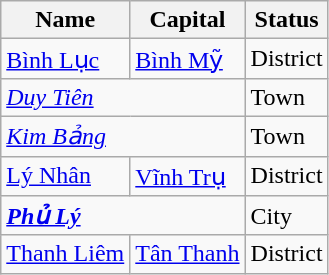<table class="wikitable sortable">
<tr>
<th>Name</th>
<th>Capital</th>
<th>Status</th>
</tr>
<tr>
<td><a href='#'>Bình Lục</a></td>
<td><a href='#'>Bình Mỹ</a></td>
<td>District</td>
</tr>
<tr>
<td colspan="2"><em><a href='#'>Duy Tiên</a></em></td>
<td>Town</td>
</tr>
<tr>
<td colspan="2"><em><a href='#'>Kim Bảng</a></em></td>
<td>Town</td>
</tr>
<tr>
<td><a href='#'>Lý Nhân</a></td>
<td><a href='#'>Vĩnh Trụ</a></td>
<td>District</td>
</tr>
<tr>
<td colspan="2"><strong><em><a href='#'>Phủ Lý</a></em></strong></td>
<td>City</td>
</tr>
<tr>
<td><a href='#'>Thanh Liêm</a></td>
<td><a href='#'>Tân Thanh</a></td>
<td>District</td>
</tr>
</table>
